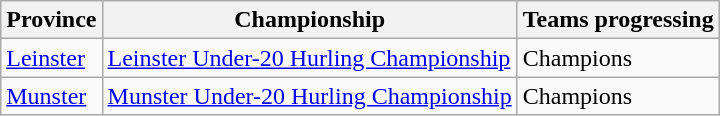<table class=wikitable>
<tr>
<th>Province</th>
<th>Championship</th>
<th>Teams progressing</th>
</tr>
<tr>
<td><a href='#'>Leinster</a></td>
<td><a href='#'>Leinster Under-20 Hurling Championship</a></td>
<td>Champions</td>
</tr>
<tr>
<td><a href='#'>Munster</a></td>
<td><a href='#'>Munster Under-20 Hurling Championship</a></td>
<td>Champions</td>
</tr>
</table>
